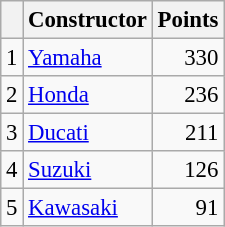<table class="wikitable" style="font-size: 95%;">
<tr>
<th></th>
<th>Constructor</th>
<th>Points</th>
</tr>
<tr>
<td align=center>1</td>
<td> <a href='#'>Yamaha</a></td>
<td align=right>330</td>
</tr>
<tr>
<td align=center>2</td>
<td> <a href='#'>Honda</a></td>
<td align=right>236</td>
</tr>
<tr>
<td align=center>3</td>
<td> <a href='#'>Ducati</a></td>
<td align=right>211</td>
</tr>
<tr>
<td align=center>4</td>
<td> <a href='#'>Suzuki</a></td>
<td align=right>126</td>
</tr>
<tr>
<td align=center>5</td>
<td> <a href='#'>Kawasaki</a></td>
<td align=right>91</td>
</tr>
</table>
